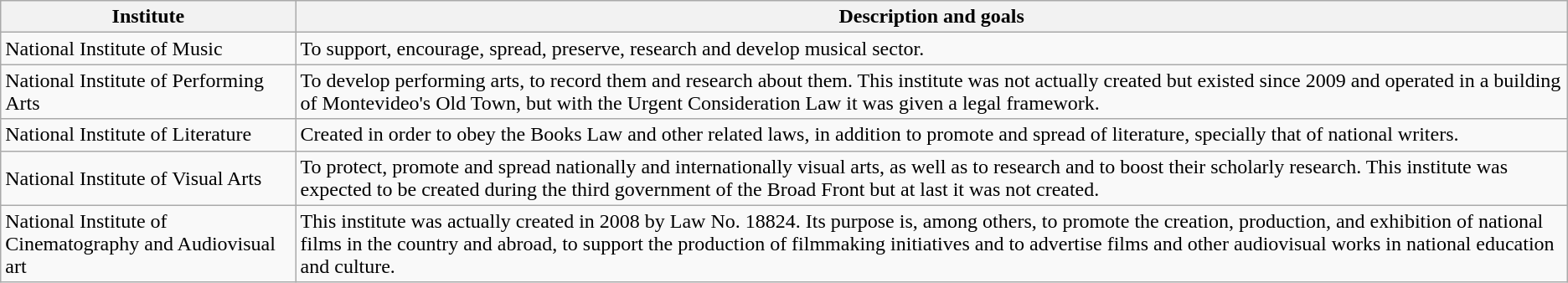<table class=wikitable>
<tr>
<th>Institute</th>
<th>Description and goals</th>
</tr>
<tr>
<td>National Institute of Music</td>
<td>To support, encourage, spread, preserve, research and develop musical sector.</td>
</tr>
<tr>
<td>National Institute of Performing Arts</td>
<td>To develop performing arts, to record them and research about them. This institute was  not actually created but existed since 2009 and operated in a building of Montevideo's Old Town, but with the Urgent Consideration Law it was given a legal framework.</td>
</tr>
<tr>
<td>National Institute of Literature</td>
<td>Created in order to obey the Books Law and other related laws, in addition to promote and spread of literature, specially that of national writers.</td>
</tr>
<tr>
<td>National Institute of Visual Arts</td>
<td>To protect, promote and spread nationally and internationally visual arts, as well as to research and to boost their scholarly research. This institute was expected to be created during the third government of the Broad Front but at last it was not created.</td>
</tr>
<tr>
<td>National Institute of Cinematography and Audiovisual art</td>
<td>This institute was actually created in 2008 by Law No. 18824. Its purpose is, among others, to promote the creation, production, and exhibition of national films in the country and abroad, to support the production of filmmaking initiatives and to advertise films and other audiovisual works in national education and culture.</td>
</tr>
</table>
